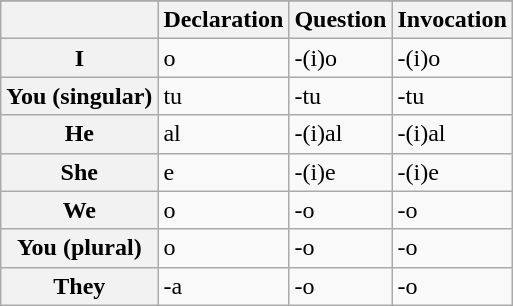<table class="wikitable">
<tr>
</tr>
<tr>
<th></th>
<th>Declaration</th>
<th>Question</th>
<th>Invocation</th>
</tr>
<tr>
<th>I</th>
<td>o</td>
<td>-(i)o</td>
<td>-(i)o</td>
</tr>
<tr>
<th>You (singular)</th>
<td>tu</td>
<td>-tu</td>
<td>-tu</td>
</tr>
<tr>
<th>He</th>
<td>al</td>
<td>-(i)al</td>
<td>-(i)al</td>
</tr>
<tr>
<th>She</th>
<td>e</td>
<td>-(i)e</td>
<td>-(i)e</td>
</tr>
<tr>
<th>We</th>
<td>o</td>
<td>-o</td>
<td>-o</td>
</tr>
<tr>
<th>You (plural)</th>
<td>o</td>
<td>-o</td>
<td>-o</td>
</tr>
<tr>
<th>They</th>
<td>-a</td>
<td>-o</td>
<td>-o</td>
</tr>
</table>
